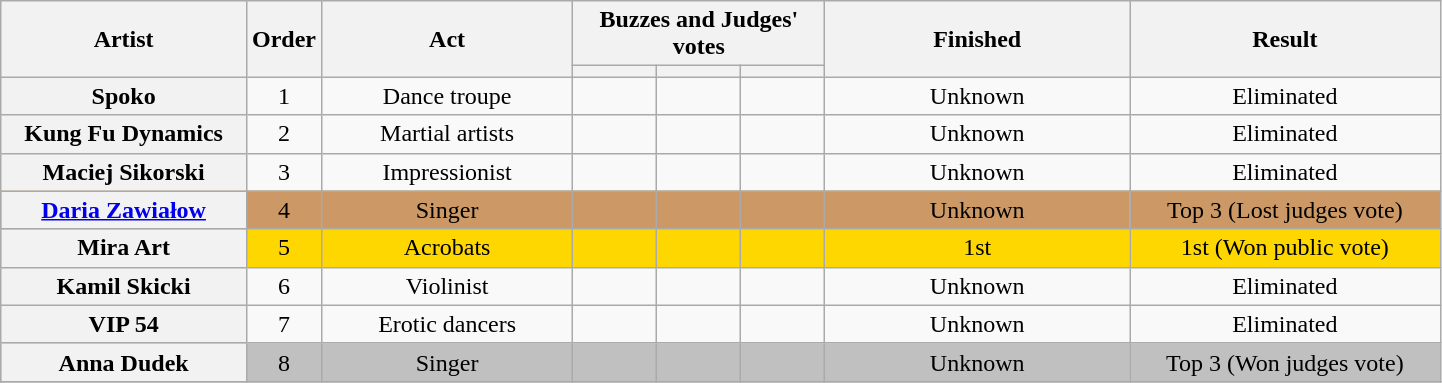<table class="wikitable plainrowheaders sortable" style="text-align:center" width="76%;">
<tr>
<th scope="col" rowspan="2" class="unsortable" style="width:17em;">Artist</th>
<th scope="col" rowspan="2" style="width:1em;">Order</th>
<th scope="col" rowspan="2" class="unsortable" style="width:16em;">Act</th>
<th colspan="3">Buzzes and Judges' votes</th>
<th scope="col" rowspan="2" style="width:23em;">Finished</th>
<th scope="col" rowspan="2" style="width:23em;">Result</th>
</tr>
<tr>
<th scope="col" class="unsortable" style="width:6em;"></th>
<th scope="col" class="unsortable" style="width:6em;"></th>
<th scope="col" class="unsortable" style="width:6em;"></th>
</tr>
<tr>
<th scope="row">Spoko</th>
<td>1</td>
<td>Dance troupe</td>
<td></td>
<td></td>
<td></td>
<td>Unknown</td>
<td>Eliminated</td>
</tr>
<tr>
<th scope="row">Kung Fu Dynamics</th>
<td>2</td>
<td>Martial artists</td>
<td></td>
<td></td>
<td></td>
<td>Unknown</td>
<td>Eliminated</td>
</tr>
<tr>
<th scope="row">Maciej Sikorski</th>
<td>3</td>
<td>Impressionist</td>
<td></td>
<td></td>
<td></td>
<td>Unknown</td>
<td>Eliminated</td>
</tr>
<tr style="background:#c96;">
<th scope="row"><a href='#'>Daria Zawiałow</a></th>
<td>4</td>
<td>Singer</td>
<td></td>
<td></td>
<td></td>
<td>Unknown</td>
<td>Top 3 (Lost judges vote)</td>
</tr>
<tr style="background:gold;">
<th scope="row">Mira Art</th>
<td>5</td>
<td>Acrobats</td>
<td></td>
<td></td>
<td></td>
<td>1st</td>
<td>1st (Won public vote)</td>
</tr>
<tr>
<th scope="row">Kamil Skicki</th>
<td>6</td>
<td>Violinist</td>
<td></td>
<td></td>
<td></td>
<td>Unknown</td>
<td>Eliminated</td>
</tr>
<tr>
<th scope="row">VIP 54</th>
<td>7</td>
<td>Erotic dancers</td>
<td></td>
<td></td>
<td></td>
<td>Unknown</td>
<td>Eliminated</td>
</tr>
<tr style="background:silver;">
<th scope="row">Anna Dudek</th>
<td>8</td>
<td>Singer</td>
<td></td>
<td></td>
<td></td>
<td>Unknown</td>
<td>Top 3 (Won judges vote)</td>
</tr>
<tr>
</tr>
</table>
